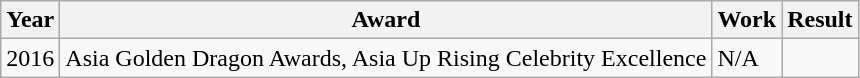<table class="wikitable">
<tr>
<th>Year</th>
<th>Award</th>
<th>Work</th>
<th>Result</th>
</tr>
<tr>
<td>2016</td>
<td>Asia Golden Dragon Awards, Asia Up Rising Celebrity Excellence</td>
<td>N/A</td>
<td></td>
</tr>
</table>
